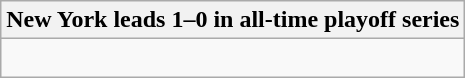<table class="wikitable collapsible collapsed">
<tr>
<th>New York leads 1–0 in all-time playoff series</th>
</tr>
<tr>
<td><br></td>
</tr>
</table>
